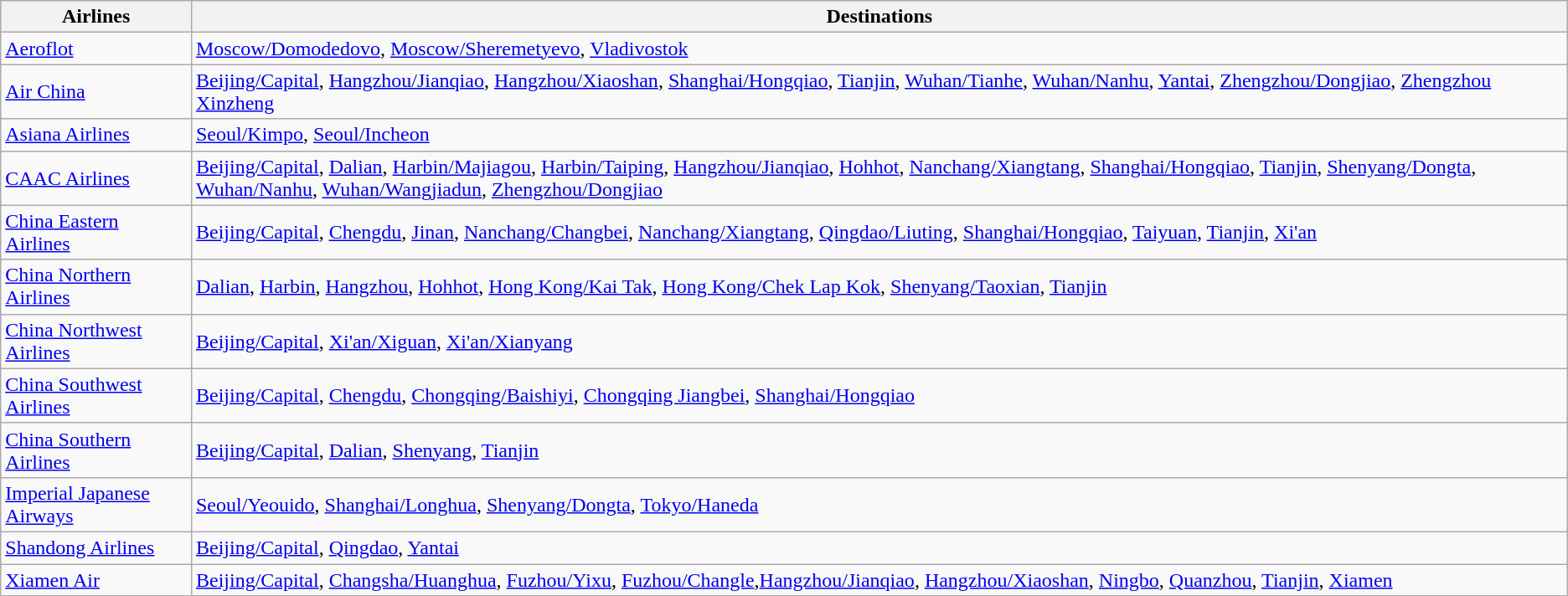<table class="wikitable">
<tr>
<th>Airlines</th>
<th>Destinations</th>
</tr>
<tr>
<td><a href='#'>Aeroflot</a></td>
<td><a href='#'>Moscow/Domodedovo</a>, <a href='#'>Moscow/Sheremetyevo</a>, <a href='#'>Vladivostok</a></td>
</tr>
<tr>
<td><a href='#'>Air China</a></td>
<td><a href='#'>Beijing/Capital</a>, <a href='#'>Hangzhou/Jianqiao</a>, <a href='#'>Hangzhou/Xiaoshan</a>, <a href='#'>Shanghai/Hongqiao</a>, <a href='#'>Tianjin</a>, <a href='#'>Wuhan/Tianhe</a>, <a href='#'>Wuhan/Nanhu</a>,  <a href='#'>Yantai</a>, <a href='#'>Zhengzhou/Dongjiao</a>, <a href='#'>Zhengzhou Xinzheng</a></td>
</tr>
<tr>
<td><a href='#'>Asiana Airlines</a></td>
<td><a href='#'>Seoul/Kimpo</a>, <a href='#'>Seoul/Incheon</a></td>
</tr>
<tr>
<td><a href='#'>CAAC Airlines</a></td>
<td><a href='#'>Beijing/Capital</a>, <a href='#'>Dalian</a>, <a href='#'>Harbin/Majiagou</a>, <a href='#'>Harbin/Taiping</a>, <a href='#'>Hangzhou/Jianqiao</a>, <a href='#'>Hohhot</a>, <a href='#'>Nanchang/Xiangtang</a>, <a href='#'>Shanghai/Hongqiao</a>, <a href='#'>Tianjin</a>, <a href='#'>Shenyang/Dongta</a>, <a href='#'>Wuhan/Nanhu</a>, <a href='#'>Wuhan/Wangjiadun</a>, <a href='#'>Zhengzhou/Dongjiao</a></td>
</tr>
<tr>
<td><a href='#'>China Eastern Airlines</a></td>
<td><a href='#'>Beijing/Capital</a>, <a href='#'>Chengdu</a>, <a href='#'>Jinan</a>, <a href='#'>Nanchang/Changbei</a>, <a href='#'>Nanchang/Xiangtang</a>, <a href='#'>Qingdao/Liuting</a>,  <a href='#'>Shanghai/Hongqiao</a>, <a href='#'>Taiyuan</a>, <a href='#'>Tianjin</a>,  <a href='#'>Xi'an</a></td>
</tr>
<tr>
<td><a href='#'>China Northern Airlines</a></td>
<td><a href='#'>Dalian</a>, <a href='#'>Harbin</a>, <a href='#'>Hangzhou</a>,  <a href='#'>Hohhot</a>, <a href='#'>Hong Kong/Kai Tak</a>, <a href='#'>Hong Kong/Chek Lap Kok</a>, <a href='#'>Shenyang/Taoxian</a>, <a href='#'>Tianjin</a></td>
</tr>
<tr>
<td><a href='#'>China Northwest Airlines</a></td>
<td><a href='#'>Beijing/Capital</a>, <a href='#'>Xi'an/Xiguan</a>, <a href='#'>Xi'an/Xianyang</a></td>
</tr>
<tr>
<td><a href='#'>China Southwest Airlines</a></td>
<td><a href='#'>Beijing/Capital</a>, <a href='#'>Chengdu</a>, <a href='#'>Chongqing/Baishiyi</a>, <a href='#'>Chongqing Jiangbei</a>, <a href='#'>Shanghai/Hongqiao</a></td>
</tr>
<tr>
<td><a href='#'>China Southern Airlines</a></td>
<td><a href='#'>Beijing/Capital</a>, <a href='#'>Dalian</a>, <a href='#'>Shenyang</a>, <a href='#'>Tianjin</a></td>
</tr>
<tr>
<td><a href='#'>Imperial Japanese Airways</a></td>
<td><a href='#'>Seoul/Yeouido</a>, <a href='#'>Shanghai/Longhua</a>, <a href='#'>Shenyang/Dongta</a>, <a href='#'>Tokyo/Haneda</a></td>
</tr>
<tr>
<td><a href='#'>Shandong Airlines</a></td>
<td><a href='#'>Beijing/Capital</a>, <a href='#'>Qingdao</a>, <a href='#'>Yantai</a></td>
</tr>
<tr>
<td><a href='#'>Xiamen Air</a></td>
<td><a href='#'>Beijing/Capital</a>, <a href='#'>Changsha/Huanghua</a>,  <a href='#'>Fuzhou/Yixu</a>, <a href='#'>Fuzhou/Changle</a>,<a href='#'>Hangzhou/Jianqiao</a>, <a href='#'>Hangzhou/Xiaoshan</a>, <a href='#'>Ningbo</a>, <a href='#'>Quanzhou</a>, <a href='#'>Tianjin</a>,  <a href='#'>Xiamen</a></td>
</tr>
</table>
